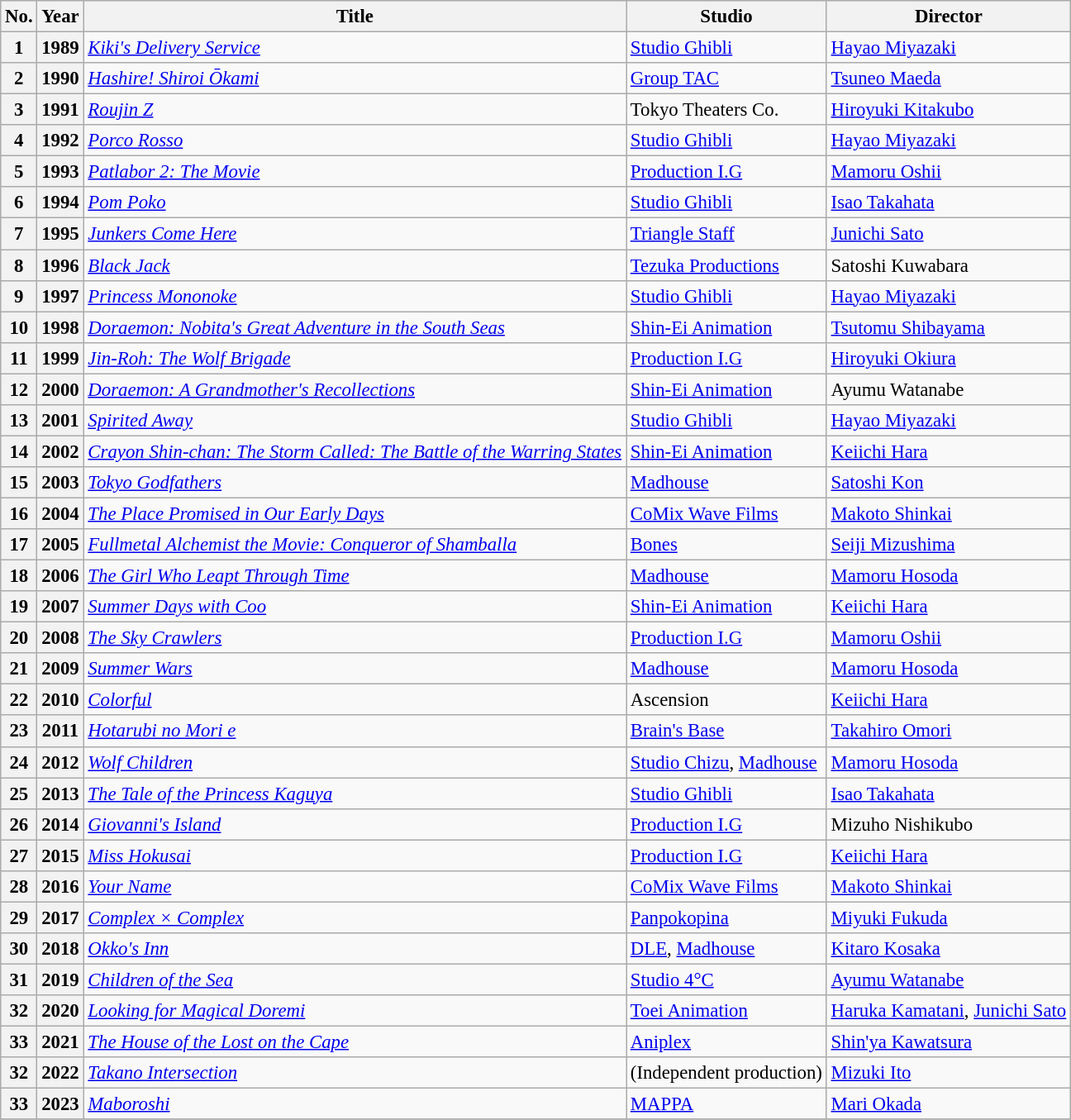<table class="wikitable" style="font-size: 95%;">
<tr>
<th>No.</th>
<th>Year</th>
<th>Title</th>
<th>Studio</th>
<th>Director</th>
</tr>
<tr>
<th>1</th>
<th>1989</th>
<td><em><a href='#'>Kiki's Delivery Service</a></em></td>
<td><a href='#'>Studio Ghibli</a></td>
<td><a href='#'>Hayao Miyazaki</a></td>
</tr>
<tr>
<th>2</th>
<th>1990</th>
<td><em><a href='#'>Hashire! Shiroi Ōkami</a></em></td>
<td><a href='#'>Group TAC</a></td>
<td><a href='#'>Tsuneo Maeda</a></td>
</tr>
<tr>
<th>3</th>
<th>1991</th>
<td><em><a href='#'>Roujin Z</a></em></td>
<td>Tokyo Theaters Co.</td>
<td><a href='#'>Hiroyuki Kitakubo</a></td>
</tr>
<tr>
<th>4</th>
<th>1992</th>
<td><em><a href='#'>Porco Rosso</a></em></td>
<td><a href='#'>Studio Ghibli</a></td>
<td><a href='#'>Hayao Miyazaki</a></td>
</tr>
<tr>
<th>5</th>
<th>1993</th>
<td><em><a href='#'>Patlabor 2: The Movie</a></em></td>
<td><a href='#'>Production I.G</a></td>
<td><a href='#'>Mamoru Oshii</a></td>
</tr>
<tr>
<th>6</th>
<th>1994</th>
<td><em><a href='#'>Pom Poko</a></em></td>
<td><a href='#'>Studio Ghibli</a></td>
<td><a href='#'>Isao Takahata</a></td>
</tr>
<tr>
<th>7</th>
<th>1995</th>
<td><em><a href='#'>Junkers Come Here</a></em></td>
<td><a href='#'>Triangle Staff</a></td>
<td><a href='#'>Junichi Sato</a></td>
</tr>
<tr>
<th>8</th>
<th>1996</th>
<td><em><a href='#'>Black Jack</a></em></td>
<td><a href='#'>Tezuka Productions</a></td>
<td>Satoshi Kuwabara</td>
</tr>
<tr>
<th>9</th>
<th>1997</th>
<td><em><a href='#'>Princess Mononoke</a></em></td>
<td><a href='#'>Studio Ghibli</a></td>
<td><a href='#'>Hayao Miyazaki</a></td>
</tr>
<tr>
<th>10</th>
<th>1998</th>
<td><em><a href='#'>Doraemon: Nobita's Great Adventure in the South Seas</a></em></td>
<td><a href='#'>Shin-Ei Animation</a></td>
<td><a href='#'>Tsutomu Shibayama</a></td>
</tr>
<tr>
<th>11</th>
<th>1999</th>
<td><em><a href='#'>Jin-Roh: The Wolf Brigade</a></em></td>
<td><a href='#'>Production I.G</a></td>
<td><a href='#'>Hiroyuki Okiura</a></td>
</tr>
<tr>
<th>12</th>
<th>2000</th>
<td><em><a href='#'>Doraemon: A Grandmother's Recollections</a></em></td>
<td><a href='#'>Shin-Ei Animation</a></td>
<td>Ayumu Watanabe</td>
</tr>
<tr>
<th>13</th>
<th>2001</th>
<td><em><a href='#'>Spirited Away</a></em></td>
<td><a href='#'>Studio Ghibli</a></td>
<td><a href='#'>Hayao Miyazaki</a></td>
</tr>
<tr>
<th>14</th>
<th>2002</th>
<td><em><a href='#'>Crayon Shin-chan: The Storm Called: The Battle of the Warring States</a></em></td>
<td><a href='#'>Shin-Ei Animation</a></td>
<td><a href='#'>Keiichi Hara</a></td>
</tr>
<tr>
<th>15</th>
<th>2003</th>
<td><em><a href='#'>Tokyo Godfathers</a></em></td>
<td><a href='#'>Madhouse</a></td>
<td><a href='#'>Satoshi Kon</a></td>
</tr>
<tr>
<th>16</th>
<th>2004</th>
<td><em><a href='#'>The Place Promised in Our Early Days</a></em></td>
<td><a href='#'>CoMix Wave Films</a></td>
<td><a href='#'>Makoto Shinkai</a></td>
</tr>
<tr>
<th>17</th>
<th>2005</th>
<td><em><a href='#'>Fullmetal Alchemist the Movie: Conqueror of Shamballa</a></em></td>
<td><a href='#'>Bones</a></td>
<td><a href='#'>Seiji Mizushima</a></td>
</tr>
<tr>
<th>18</th>
<th>2006</th>
<td><em><a href='#'>The Girl Who Leapt Through Time</a></em></td>
<td><a href='#'>Madhouse</a></td>
<td><a href='#'>Mamoru Hosoda</a></td>
</tr>
<tr>
<th>19</th>
<th>2007</th>
<td><em><a href='#'>Summer Days with Coo</a></em></td>
<td><a href='#'>Shin-Ei Animation</a></td>
<td><a href='#'>Keiichi Hara</a></td>
</tr>
<tr>
<th>20</th>
<th>2008</th>
<td><em><a href='#'>The Sky Crawlers</a></em></td>
<td><a href='#'>Production I.G</a></td>
<td><a href='#'>Mamoru Oshii</a></td>
</tr>
<tr>
<th>21</th>
<th>2009</th>
<td><em><a href='#'>Summer Wars</a></em></td>
<td><a href='#'>Madhouse</a></td>
<td><a href='#'>Mamoru Hosoda</a></td>
</tr>
<tr>
<th>22</th>
<th>2010</th>
<td><em><a href='#'>Colorful</a></em></td>
<td>Ascension</td>
<td><a href='#'>Keiichi Hara</a></td>
</tr>
<tr>
<th>23</th>
<th>2011</th>
<td><em><a href='#'>Hotarubi no Mori e</a></em></td>
<td><a href='#'>Brain's Base</a></td>
<td><a href='#'>Takahiro Omori</a></td>
</tr>
<tr>
<th>24</th>
<th>2012</th>
<td><em><a href='#'>Wolf Children</a></em></td>
<td><a href='#'>Studio Chizu</a>, <a href='#'>Madhouse</a></td>
<td><a href='#'>Mamoru Hosoda</a></td>
</tr>
<tr>
<th>25</th>
<th>2013</th>
<td><em><a href='#'>The Tale of the Princess Kaguya</a></em></td>
<td><a href='#'>Studio Ghibli</a></td>
<td><a href='#'>Isao Takahata</a></td>
</tr>
<tr>
<th>26</th>
<th>2014</th>
<td><em><a href='#'>Giovanni's Island</a></em></td>
<td><a href='#'>Production I.G</a></td>
<td>Mizuho Nishikubo</td>
</tr>
<tr>
<th>27</th>
<th>2015</th>
<td><em><a href='#'>Miss Hokusai</a></em></td>
<td><a href='#'>Production I.G</a></td>
<td><a href='#'>Keiichi Hara</a></td>
</tr>
<tr>
<th>28</th>
<th>2016</th>
<td><em><a href='#'>Your Name</a></em></td>
<td><a href='#'>CoMix Wave Films</a></td>
<td><a href='#'>Makoto Shinkai</a></td>
</tr>
<tr>
<th>29</th>
<th>2017</th>
<td><em><a href='#'>Complex × Complex</a></em></td>
<td><a href='#'>Panpokopina</a></td>
<td><a href='#'>Miyuki Fukuda</a></td>
</tr>
<tr>
<th>30</th>
<th>2018</th>
<td><em><a href='#'>Okko's Inn</a></em></td>
<td><a href='#'>DLE</a>, <a href='#'>Madhouse</a></td>
<td><a href='#'>Kitaro Kosaka</a></td>
</tr>
<tr>
<th>31</th>
<th>2019</th>
<td><em><a href='#'>Children of the Sea</a></em></td>
<td><a href='#'>Studio 4°C</a></td>
<td><a href='#'>Ayumu Watanabe</a></td>
</tr>
<tr>
<th>32</th>
<th>2020</th>
<td><em><a href='#'>Looking for Magical Doremi</a></em></td>
<td><a href='#'>Toei Animation</a></td>
<td><a href='#'>Haruka Kamatani</a>, <a href='#'>Junichi Sato</a></td>
</tr>
<tr>
<th>33</th>
<th>2021</th>
<td><em><a href='#'>The House of the Lost on the Cape</a></em></td>
<td><a href='#'>Aniplex</a></td>
<td><a href='#'>Shin'ya Kawatsura</a></td>
</tr>
<tr>
<th>32</th>
<th>2022</th>
<td><em><a href='#'>Takano Intersection</a></em></td>
<td>(Independent production)</td>
<td><a href='#'>Mizuki Ito</a></td>
</tr>
<tr>
<th>33</th>
<th>2023</th>
<td><em><a href='#'>Maboroshi</a></em></td>
<td><a href='#'>MAPPA</a></td>
<td><a href='#'>Mari Okada</a></td>
</tr>
<tr>
</tr>
</table>
